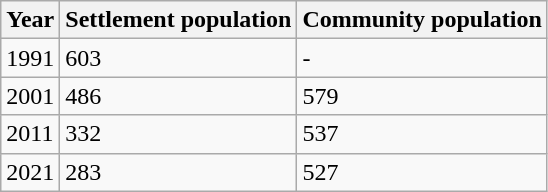<table class="wikitable">
<tr>
<th>Year</th>
<th>Settlement population</th>
<th>Community population</th>
</tr>
<tr>
<td>1991</td>
<td>603</td>
<td>-</td>
</tr>
<tr>
<td>2001</td>
<td>486</td>
<td>579</td>
</tr>
<tr>
<td>2011</td>
<td>332</td>
<td>537</td>
</tr>
<tr>
<td>2021</td>
<td>283</td>
<td>527</td>
</tr>
</table>
